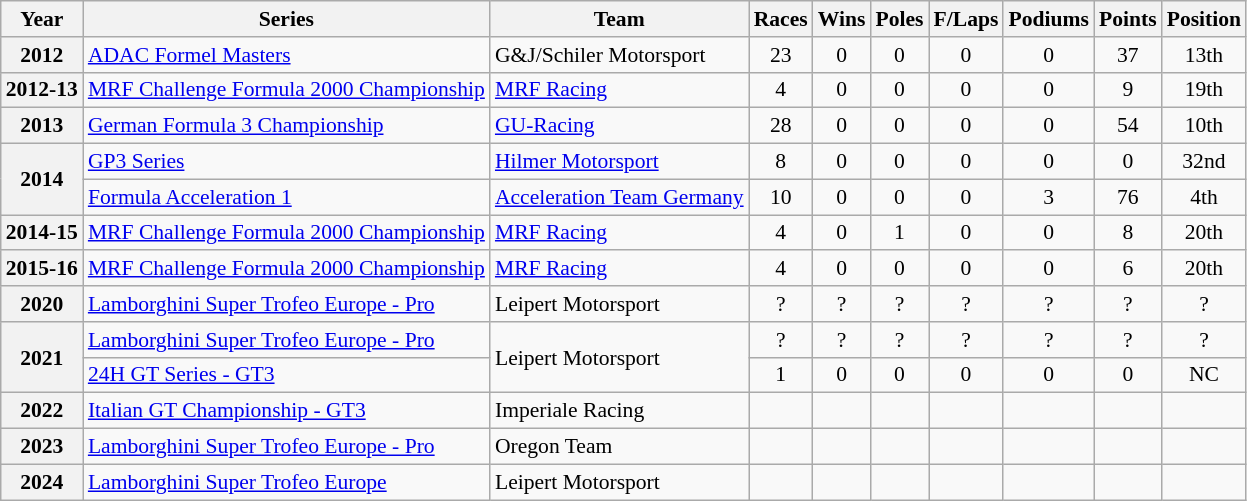<table class="wikitable" style="font-size: 90%; text-align:center">
<tr>
<th>Year</th>
<th>Series</th>
<th>Team</th>
<th>Races</th>
<th>Wins</th>
<th>Poles</th>
<th>F/Laps</th>
<th>Podiums</th>
<th>Points</th>
<th>Position</th>
</tr>
<tr>
<th>2012</th>
<td align=left><a href='#'>ADAC Formel Masters</a></td>
<td align=left>G&J/Schiler Motorsport</td>
<td>23</td>
<td>0</td>
<td>0</td>
<td>0</td>
<td>0</td>
<td>37</td>
<td>13th</td>
</tr>
<tr>
<th>2012-13</th>
<td align=left><a href='#'>MRF Challenge Formula 2000 Championship</a></td>
<td align=left><a href='#'>MRF Racing</a></td>
<td>4</td>
<td>0</td>
<td>0</td>
<td>0</td>
<td>0</td>
<td>9</td>
<td>19th</td>
</tr>
<tr>
<th>2013</th>
<td align=left><a href='#'>German Formula 3 Championship</a></td>
<td align=left><a href='#'>GU-Racing</a></td>
<td>28</td>
<td>0</td>
<td>0</td>
<td>0</td>
<td>0</td>
<td>54</td>
<td>10th</td>
</tr>
<tr>
<th rowspan="2">2014</th>
<td align=left><a href='#'>GP3 Series</a></td>
<td align=left><a href='#'>Hilmer Motorsport</a></td>
<td>8</td>
<td>0</td>
<td>0</td>
<td>0</td>
<td>0</td>
<td>0</td>
<td>32nd</td>
</tr>
<tr>
<td align=left><a href='#'>Formula Acceleration 1</a></td>
<td align=left><a href='#'>Acceleration Team Germany</a></td>
<td>10</td>
<td>0</td>
<td>0</td>
<td>0</td>
<td>3</td>
<td>76</td>
<td>4th</td>
</tr>
<tr>
<th>2014-15</th>
<td align=left><a href='#'>MRF Challenge Formula 2000 Championship</a></td>
<td align=left><a href='#'>MRF Racing</a></td>
<td>4</td>
<td>0</td>
<td>1</td>
<td>0</td>
<td>0</td>
<td>8</td>
<td>20th</td>
</tr>
<tr>
<th>2015-16</th>
<td align=left><a href='#'>MRF Challenge Formula 2000 Championship</a></td>
<td align=left><a href='#'>MRF Racing</a></td>
<td>4</td>
<td>0</td>
<td>0</td>
<td>0</td>
<td>0</td>
<td>6</td>
<td>20th</td>
</tr>
<tr>
<th align=left>2020</th>
<td align=left><a href='#'>Lamborghini Super Trofeo Europe - Pro</a></td>
<td align=left>Leipert Motorsport</td>
<td>?</td>
<td>?</td>
<td>?</td>
<td>?</td>
<td>?</td>
<td>?</td>
<td>?</td>
</tr>
<tr>
<th rowspan="2">2021</th>
<td align=left><a href='#'>Lamborghini Super Trofeo Europe - Pro</a></td>
<td rowspan="2" align="left">Leipert Motorsport</td>
<td>?</td>
<td>?</td>
<td>?</td>
<td>?</td>
<td>?</td>
<td>?</td>
<td>?</td>
</tr>
<tr>
<td align=left><a href='#'>24H GT Series - GT3</a></td>
<td>1</td>
<td>0</td>
<td>0</td>
<td>0</td>
<td>0</td>
<td>0</td>
<td>NC</td>
</tr>
<tr>
<th>2022</th>
<td align=left><a href='#'>Italian GT Championship - GT3</a></td>
<td align=left>Imperiale Racing</td>
<td></td>
<td></td>
<td></td>
<td></td>
<td></td>
<td></td>
<td></td>
</tr>
<tr>
<th>2023</th>
<td align=left><a href='#'>Lamborghini Super Trofeo Europe - Pro</a></td>
<td align=left>Oregon Team</td>
<td></td>
<td></td>
<td></td>
<td></td>
<td></td>
<td></td>
<td></td>
</tr>
<tr>
<th>2024</th>
<td align=left><a href='#'>Lamborghini Super Trofeo Europe</a></td>
<td align=left>Leipert Motorsport</td>
<td></td>
<td></td>
<td></td>
<td></td>
<td></td>
<td></td>
<td></td>
</tr>
</table>
